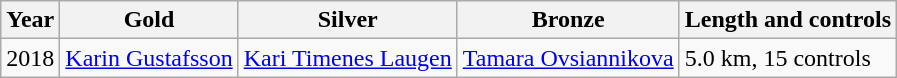<table class="wikitable">
<tr>
<th>Year</th>
<th>Gold</th>
<th>Silver</th>
<th>Bronze</th>
<th>Length and controls</th>
</tr>
<tr>
<td>2018</td>
<td> <a href='#'>Karin Gustafsson</a></td>
<td> <a href='#'>Kari Timenes Laugen</a></td>
<td> <a href='#'>Tamara Ovsiannikova</a></td>
<td>5.0 km, 15 controls</td>
</tr>
</table>
